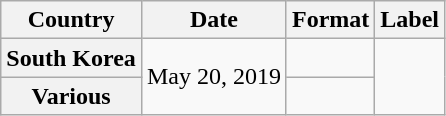<table class="wikitable plainrowheaders">
<tr>
<th>Country</th>
<th>Date</th>
<th>Format</th>
<th>Label</th>
</tr>
<tr>
<th scope="row">South Korea</th>
<td rowspan="2">May 20, 2019</td>
<td></td>
<td rowspan="2"></td>
</tr>
<tr>
<th scope="row">Various</th>
<td></td>
</tr>
</table>
